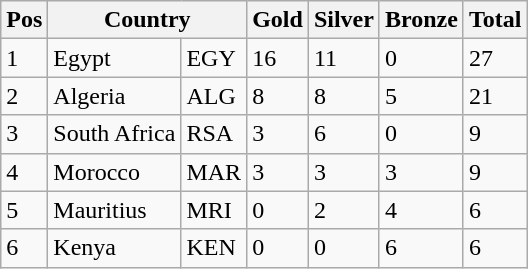<table class="wikitable">
<tr>
<th>Pos</th>
<th colspan="2">Country</th>
<th>Gold</th>
<th>Silver</th>
<th>Bronze</th>
<th>Total</th>
</tr>
<tr>
<td>1</td>
<td>Egypt</td>
<td>EGY</td>
<td>16</td>
<td>11</td>
<td>0</td>
<td>27</td>
</tr>
<tr>
<td>2</td>
<td>Algeria</td>
<td>ALG</td>
<td>8</td>
<td>8</td>
<td>5</td>
<td>21</td>
</tr>
<tr>
<td>3</td>
<td>South Africa</td>
<td>RSA</td>
<td>3</td>
<td>6</td>
<td>0</td>
<td>9</td>
</tr>
<tr>
<td>4</td>
<td>Morocco</td>
<td>MAR</td>
<td>3</td>
<td>3</td>
<td>3</td>
<td>9</td>
</tr>
<tr>
<td>5</td>
<td>Mauritius</td>
<td>MRI</td>
<td>0</td>
<td>2</td>
<td>4</td>
<td>6</td>
</tr>
<tr>
<td>6</td>
<td>Kenya</td>
<td>KEN</td>
<td>0</td>
<td>0</td>
<td>6</td>
<td>6</td>
</tr>
</table>
